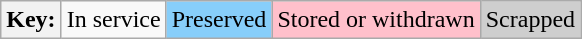<table class="wikitable">
<tr>
<th>Key:</th>
<td>In service</td>
<td bgcolor=#87cefa>Preserved</td>
<td bgcolor=#ffc0cb>Stored or withdrawn</td>
<td bgcolor=#cecece>Scrapped</td>
</tr>
</table>
